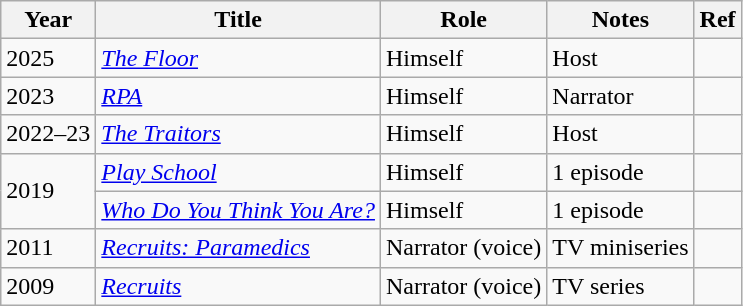<table class="wikitable">
<tr>
<th>Year</th>
<th>Title</th>
<th>Role</th>
<th>Notes</th>
<th>Ref</th>
</tr>
<tr>
<td>2025</td>
<td><em><a href='#'>The Floor</a></em></td>
<td>Himself</td>
<td>Host</td>
<td></td>
</tr>
<tr>
<td>2023</td>
<td><em><a href='#'>RPA</a></em></td>
<td>Himself</td>
<td>Narrator</td>
<td></td>
</tr>
<tr>
<td>2022–23</td>
<td><em><a href='#'>The Traitors</a></em></td>
<td>Himself</td>
<td>Host</td>
<td></td>
</tr>
<tr>
<td rowspan="2">2019</td>
<td><em><a href='#'>Play School</a></em></td>
<td>Himself</td>
<td>1 episode</td>
<td></td>
</tr>
<tr>
<td><em><a href='#'>Who Do You Think You Are?</a></em></td>
<td>Himself</td>
<td>1 episode</td>
<td></td>
</tr>
<tr>
<td>2011</td>
<td><em><a href='#'>Recruits: Paramedics</a></em></td>
<td>Narrator (voice)</td>
<td>TV miniseries</td>
<td></td>
</tr>
<tr>
<td>2009</td>
<td><em><a href='#'>Recruits</a></em></td>
<td>Narrator (voice)</td>
<td>TV series</td>
<td></td>
</tr>
</table>
